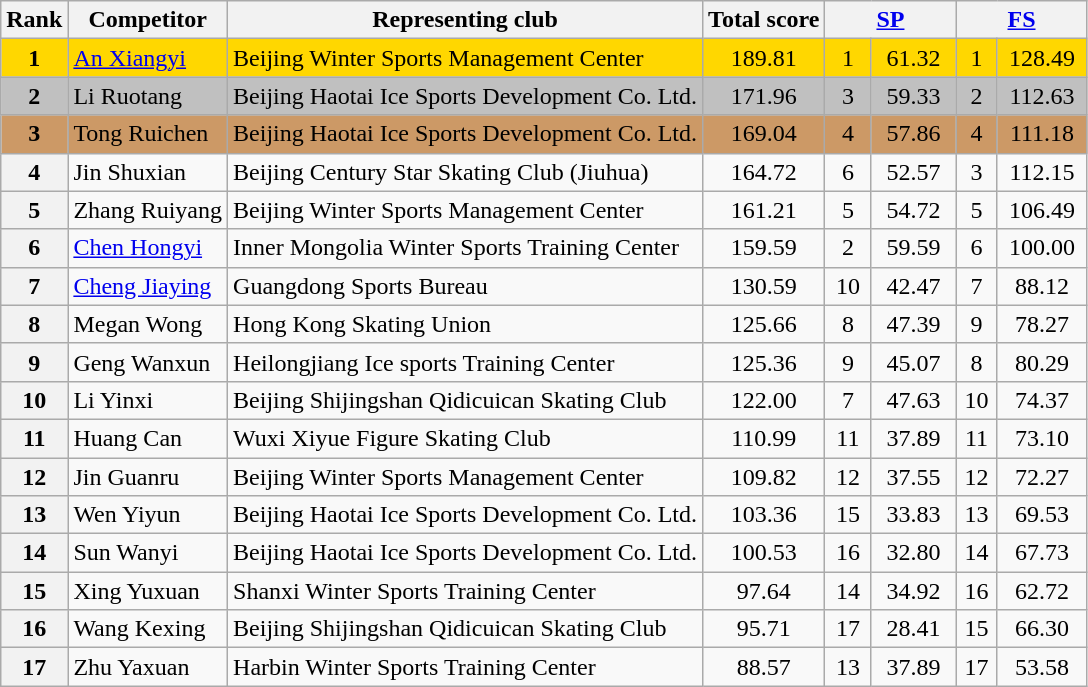<table class="wikitable sortable">
<tr>
<th>Rank</th>
<th>Competitor</th>
<th>Representing club</th>
<th>Total score</th>
<th colspan="2" width="80px" align="center"><a href='#'>SP</a>  </th>
<th colspan="2" width="80px" align="center"><a href='#'>FS</a></th>
</tr>
<tr bgcolor="gold">
<td align="center"><strong>1</strong></td>
<td><a href='#'>An Xiangyi</a></td>
<td>Beijing Winter Sports Management Center</td>
<td align="center">189.81</td>
<td align="center">1</td>
<td align="center">61.32</td>
<td align="center">1</td>
<td align="center">128.49</td>
</tr>
<tr bgcolor="silver">
<td align="center"><strong>2</strong></td>
<td>Li Ruotang</td>
<td>Beijing Haotai Ice Sports Development Co. Ltd.</td>
<td align="center">171.96</td>
<td align="center">3</td>
<td align="center">59.33</td>
<td align="center">2</td>
<td align="center">112.63</td>
</tr>
<tr bgcolor="cc9966">
<td align="center"><strong>3</strong></td>
<td>Tong Ruichen</td>
<td>Beijing Haotai Ice Sports Development Co. Ltd.</td>
<td align="center">169.04</td>
<td align="center">4</td>
<td align="center">57.86</td>
<td align="center">4</td>
<td align="center">111.18</td>
</tr>
<tr>
<th>4</th>
<td>Jin Shuxian</td>
<td>Beijing Century Star Skating Club (Jiuhua)</td>
<td align="center">164.72</td>
<td align="center">6</td>
<td align="center">52.57</td>
<td align="center">3</td>
<td align="center">112.15</td>
</tr>
<tr>
<th>5</th>
<td>Zhang Ruiyang</td>
<td>Beijing Winter Sports Management Center</td>
<td align="center">161.21</td>
<td align="center">5</td>
<td align="center">54.72</td>
<td align="center">5</td>
<td align="center">106.49</td>
</tr>
<tr>
<th>6</th>
<td><a href='#'>Chen Hongyi</a></td>
<td>Inner Mongolia Winter Sports Training Center</td>
<td align="center">159.59</td>
<td align="center">2</td>
<td align="center">59.59</td>
<td align="center">6</td>
<td align="center">100.00</td>
</tr>
<tr>
<th>7</th>
<td><a href='#'>Cheng Jiaying</a></td>
<td>Guangdong Sports Bureau</td>
<td align="center">130.59</td>
<td align="center">10</td>
<td align="center">42.47</td>
<td align="center">7</td>
<td align="center">88.12</td>
</tr>
<tr>
<th>8</th>
<td>Megan Wong</td>
<td>Hong Kong Skating Union</td>
<td align="center">125.66</td>
<td align="center">8</td>
<td align="center">47.39</td>
<td align="center">9</td>
<td align="center">78.27</td>
</tr>
<tr>
<th>9</th>
<td>Geng Wanxun</td>
<td>Heilongjiang Ice sports Training Center</td>
<td align="center">125.36</td>
<td align="center">9</td>
<td align="center">45.07</td>
<td align="center">8</td>
<td align="center">80.29</td>
</tr>
<tr>
<th>10</th>
<td>Li Yinxi</td>
<td>Beijing Shijingshan Qidicuican Skating Club</td>
<td align="center">122.00</td>
<td align="center">7</td>
<td align="center">47.63</td>
<td align="center">10</td>
<td align="center">74.37</td>
</tr>
<tr>
<th>11</th>
<td>Huang Can</td>
<td>Wuxi Xiyue Figure Skating Club</td>
<td align="center">110.99</td>
<td align="center">11</td>
<td align="center">37.89</td>
<td align="center">11</td>
<td align="center">73.10</td>
</tr>
<tr>
<th>12</th>
<td>Jin Guanru</td>
<td>Beijing Winter Sports Management Center</td>
<td align="center">109.82</td>
<td align="center">12</td>
<td align="center">37.55</td>
<td align="center">12</td>
<td align="center">72.27</td>
</tr>
<tr>
<th>13</th>
<td>Wen Yiyun</td>
<td>Beijing Haotai Ice Sports Development Co. Ltd.</td>
<td align="center">103.36</td>
<td align="center">15</td>
<td align="center">33.83</td>
<td align="center">13</td>
<td align="center">69.53</td>
</tr>
<tr>
<th>14</th>
<td>Sun Wanyi</td>
<td>Beijing Haotai Ice Sports Development Co. Ltd.</td>
<td align="center">100.53</td>
<td align="center">16</td>
<td align="center">32.80</td>
<td align="center">14</td>
<td align="center">67.73</td>
</tr>
<tr>
<th>15</th>
<td>Xing Yuxuan</td>
<td>Shanxi Winter Sports Training Center</td>
<td align="center">97.64</td>
<td align="center">14</td>
<td align="center">34.92</td>
<td align="center">16</td>
<td align="center">62.72</td>
</tr>
<tr>
<th>16</th>
<td>Wang Kexing</td>
<td>Beijing Shijingshan Qidicuican Skating Club</td>
<td align="center">95.71</td>
<td align="center">17</td>
<td align="center">28.41</td>
<td align="center">15</td>
<td align="center">66.30</td>
</tr>
<tr>
<th>17</th>
<td>Zhu Yaxuan</td>
<td>Harbin Winter Sports Training Center</td>
<td align="center">88.57</td>
<td align="center">13</td>
<td align="center">37.89</td>
<td align="center">17</td>
<td align="center">53.58</td>
</tr>
</table>
